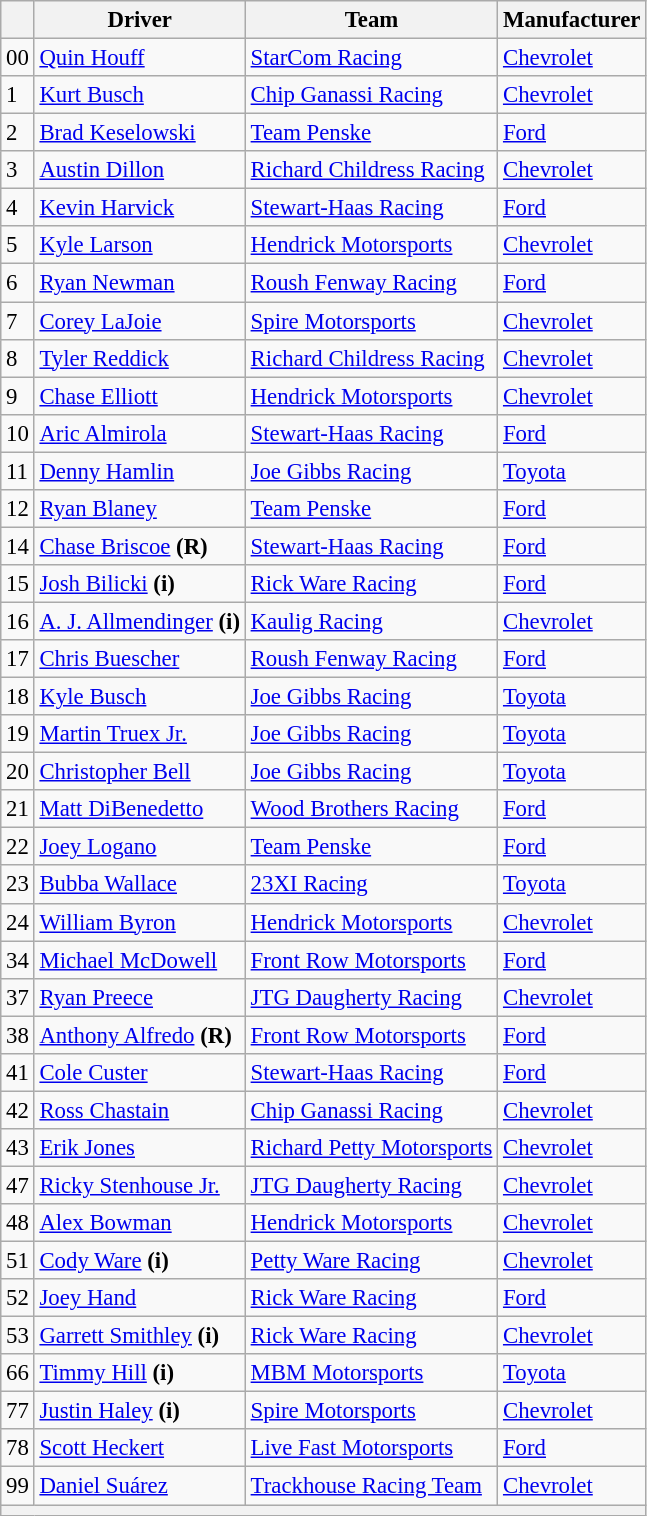<table class="wikitable" style="font-size:95%">
<tr>
<th></th>
<th>Driver</th>
<th>Team</th>
<th>Manufacturer</th>
</tr>
<tr>
<td>00</td>
<td><a href='#'>Quin Houff</a></td>
<td><a href='#'>StarCom Racing</a></td>
<td><a href='#'>Chevrolet</a></td>
</tr>
<tr>
<td>1</td>
<td><a href='#'>Kurt Busch</a></td>
<td><a href='#'>Chip Ganassi Racing</a></td>
<td><a href='#'>Chevrolet</a></td>
</tr>
<tr>
<td>2</td>
<td><a href='#'>Brad Keselowski</a></td>
<td><a href='#'>Team Penske</a></td>
<td><a href='#'>Ford</a></td>
</tr>
<tr>
<td>3</td>
<td><a href='#'>Austin Dillon</a></td>
<td><a href='#'>Richard Childress Racing</a></td>
<td><a href='#'>Chevrolet</a></td>
</tr>
<tr>
<td>4</td>
<td><a href='#'>Kevin Harvick</a></td>
<td><a href='#'>Stewart-Haas Racing</a></td>
<td><a href='#'>Ford</a></td>
</tr>
<tr>
<td>5</td>
<td><a href='#'>Kyle Larson</a></td>
<td><a href='#'>Hendrick Motorsports</a></td>
<td><a href='#'>Chevrolet</a></td>
</tr>
<tr>
<td>6</td>
<td><a href='#'>Ryan Newman</a></td>
<td><a href='#'>Roush Fenway Racing</a></td>
<td><a href='#'>Ford</a></td>
</tr>
<tr>
<td>7</td>
<td><a href='#'>Corey LaJoie</a></td>
<td><a href='#'>Spire Motorsports</a></td>
<td><a href='#'>Chevrolet</a></td>
</tr>
<tr>
<td>8</td>
<td><a href='#'>Tyler Reddick</a></td>
<td><a href='#'>Richard Childress Racing</a></td>
<td><a href='#'>Chevrolet</a></td>
</tr>
<tr>
<td>9</td>
<td><a href='#'>Chase Elliott</a></td>
<td><a href='#'>Hendrick Motorsports</a></td>
<td><a href='#'>Chevrolet</a></td>
</tr>
<tr>
<td>10</td>
<td><a href='#'>Aric Almirola</a></td>
<td><a href='#'>Stewart-Haas Racing</a></td>
<td><a href='#'>Ford</a></td>
</tr>
<tr>
<td>11</td>
<td><a href='#'>Denny Hamlin</a></td>
<td><a href='#'>Joe Gibbs Racing</a></td>
<td><a href='#'>Toyota</a></td>
</tr>
<tr>
<td>12</td>
<td><a href='#'>Ryan Blaney</a></td>
<td><a href='#'>Team Penske</a></td>
<td><a href='#'>Ford</a></td>
</tr>
<tr>
<td>14</td>
<td><a href='#'>Chase Briscoe</a> <strong>(R)</strong></td>
<td><a href='#'>Stewart-Haas Racing</a></td>
<td><a href='#'>Ford</a></td>
</tr>
<tr>
<td>15</td>
<td><a href='#'>Josh Bilicki</a> <strong>(i)</strong></td>
<td><a href='#'>Rick Ware Racing</a></td>
<td><a href='#'>Ford</a></td>
</tr>
<tr>
<td>16</td>
<td><a href='#'>A. J. Allmendinger</a> <strong>(i)</strong></td>
<td><a href='#'>Kaulig Racing</a></td>
<td><a href='#'>Chevrolet</a></td>
</tr>
<tr>
<td>17</td>
<td><a href='#'>Chris Buescher</a></td>
<td><a href='#'>Roush Fenway Racing</a></td>
<td><a href='#'>Ford</a></td>
</tr>
<tr>
<td>18</td>
<td><a href='#'>Kyle Busch</a></td>
<td><a href='#'>Joe Gibbs Racing</a></td>
<td><a href='#'>Toyota</a></td>
</tr>
<tr>
<td>19</td>
<td><a href='#'>Martin Truex Jr.</a></td>
<td><a href='#'>Joe Gibbs Racing</a></td>
<td><a href='#'>Toyota</a></td>
</tr>
<tr>
<td>20</td>
<td><a href='#'>Christopher Bell</a></td>
<td><a href='#'>Joe Gibbs Racing</a></td>
<td><a href='#'>Toyota</a></td>
</tr>
<tr>
<td>21</td>
<td><a href='#'>Matt DiBenedetto</a></td>
<td><a href='#'>Wood Brothers Racing</a></td>
<td><a href='#'>Ford</a></td>
</tr>
<tr>
<td>22</td>
<td><a href='#'>Joey Logano</a></td>
<td><a href='#'>Team Penske</a></td>
<td><a href='#'>Ford</a></td>
</tr>
<tr>
<td>23</td>
<td><a href='#'>Bubba Wallace</a></td>
<td><a href='#'>23XI Racing</a></td>
<td><a href='#'>Toyota</a></td>
</tr>
<tr>
<td>24</td>
<td><a href='#'>William Byron</a></td>
<td><a href='#'>Hendrick Motorsports</a></td>
<td><a href='#'>Chevrolet</a></td>
</tr>
<tr>
<td>34</td>
<td><a href='#'>Michael McDowell</a></td>
<td><a href='#'>Front Row Motorsports</a></td>
<td><a href='#'>Ford</a></td>
</tr>
<tr>
<td>37</td>
<td><a href='#'>Ryan Preece</a></td>
<td><a href='#'>JTG Daugherty Racing</a></td>
<td><a href='#'>Chevrolet</a></td>
</tr>
<tr>
<td>38</td>
<td><a href='#'>Anthony Alfredo</a> <strong>(R)</strong></td>
<td><a href='#'>Front Row Motorsports</a></td>
<td><a href='#'>Ford</a></td>
</tr>
<tr>
<td>41</td>
<td><a href='#'>Cole Custer</a></td>
<td><a href='#'>Stewart-Haas Racing</a></td>
<td><a href='#'>Ford</a></td>
</tr>
<tr>
<td>42</td>
<td><a href='#'>Ross Chastain</a></td>
<td><a href='#'>Chip Ganassi Racing</a></td>
<td><a href='#'>Chevrolet</a></td>
</tr>
<tr>
<td>43</td>
<td><a href='#'>Erik Jones</a></td>
<td><a href='#'>Richard Petty Motorsports</a></td>
<td><a href='#'>Chevrolet</a></td>
</tr>
<tr>
<td>47</td>
<td><a href='#'>Ricky Stenhouse Jr.</a></td>
<td><a href='#'>JTG Daugherty Racing</a></td>
<td><a href='#'>Chevrolet</a></td>
</tr>
<tr>
<td>48</td>
<td><a href='#'>Alex Bowman</a></td>
<td><a href='#'>Hendrick Motorsports</a></td>
<td><a href='#'>Chevrolet</a></td>
</tr>
<tr>
<td>51</td>
<td><a href='#'>Cody Ware</a> <strong>(i)</strong></td>
<td><a href='#'>Petty Ware Racing</a></td>
<td><a href='#'>Chevrolet</a></td>
</tr>
<tr>
<td>52</td>
<td><a href='#'>Joey Hand</a></td>
<td><a href='#'>Rick Ware Racing</a></td>
<td><a href='#'>Ford</a></td>
</tr>
<tr>
<td>53</td>
<td><a href='#'>Garrett Smithley</a> <strong>(i)</strong></td>
<td><a href='#'>Rick Ware Racing</a></td>
<td><a href='#'>Chevrolet</a></td>
</tr>
<tr>
<td>66</td>
<td><a href='#'>Timmy Hill</a> <strong>(i)</strong></td>
<td><a href='#'>MBM Motorsports</a></td>
<td><a href='#'>Toyota</a></td>
</tr>
<tr>
<td>77</td>
<td><a href='#'>Justin Haley</a> <strong>(i)</strong></td>
<td><a href='#'>Spire Motorsports</a></td>
<td><a href='#'>Chevrolet</a></td>
</tr>
<tr>
<td>78</td>
<td><a href='#'>Scott Heckert</a></td>
<td><a href='#'>Live Fast Motorsports</a></td>
<td><a href='#'>Ford</a></td>
</tr>
<tr>
<td>99</td>
<td><a href='#'>Daniel Suárez</a></td>
<td><a href='#'>Trackhouse Racing Team</a></td>
<td><a href='#'>Chevrolet</a></td>
</tr>
<tr>
<th colspan="4"></th>
</tr>
</table>
